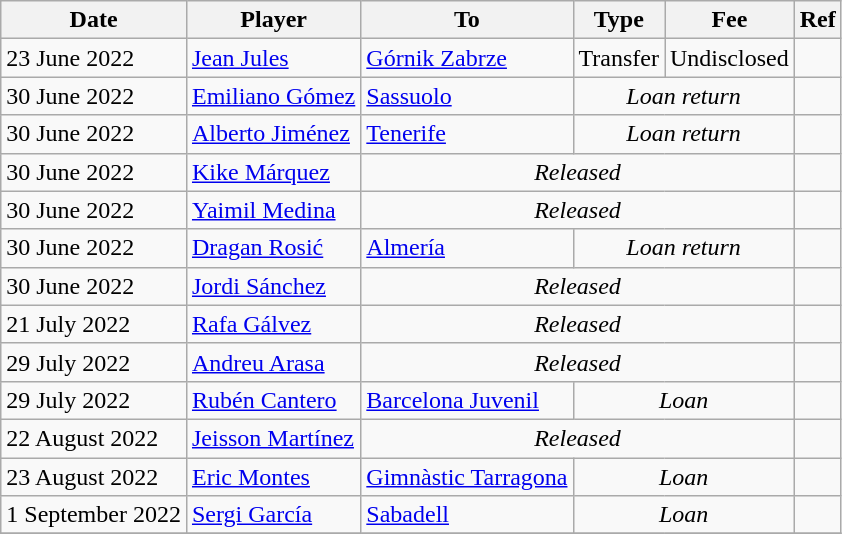<table class="wikitable">
<tr>
<th>Date</th>
<th>Player</th>
<th>To</th>
<th>Type</th>
<th>Fee</th>
<th>Ref</th>
</tr>
<tr>
<td>23 June 2022</td>
<td> <a href='#'>Jean Jules</a></td>
<td> <a href='#'>Górnik Zabrze</a></td>
<td align=center>Transfer</td>
<td align=center>Undisclosed</td>
<td align=center></td>
</tr>
<tr>
<td>30 June 2022</td>
<td> <a href='#'>Emiliano Gómez</a></td>
<td> <a href='#'>Sassuolo</a></td>
<td colspan=2 align=center><em>Loan return</em></td>
<td align=center></td>
</tr>
<tr>
<td>30 June 2022</td>
<td> <a href='#'>Alberto Jiménez</a></td>
<td><a href='#'>Tenerife</a></td>
<td colspan=2 align=center><em>Loan return</em></td>
<td align=center></td>
</tr>
<tr>
<td>30 June 2022</td>
<td> <a href='#'>Kike Márquez</a></td>
<td colspan=3 align=center><em>Released</em></td>
<td align=center></td>
</tr>
<tr>
<td>30 June 2022</td>
<td> <a href='#'>Yaimil Medina</a></td>
<td colspan=3 align=center><em>Released</em></td>
<td align=center></td>
</tr>
<tr>
<td>30 June 2022</td>
<td> <a href='#'>Dragan Rosić</a></td>
<td><a href='#'>Almería</a></td>
<td colspan=2 align=center><em>Loan return</em></td>
<td align=center></td>
</tr>
<tr>
<td>30 June 2022</td>
<td> <a href='#'>Jordi Sánchez</a></td>
<td colspan=3 align=center><em>Released</em></td>
<td align=center></td>
</tr>
<tr>
<td>21 July 2022</td>
<td> <a href='#'>Rafa Gálvez</a></td>
<td colspan=3 align=center><em>Released</em></td>
<td align=center></td>
</tr>
<tr>
<td>29 July 2022</td>
<td> <a href='#'>Andreu Arasa</a></td>
<td colspan=3 align=center><em>Released</em></td>
<td align=center></td>
</tr>
<tr>
<td>29 July 2022</td>
<td> <a href='#'>Rubén Cantero</a></td>
<td><a href='#'>Barcelona Juvenil</a></td>
<td colspan=2 align=center><em>Loan</em></td>
<td align=center></td>
</tr>
<tr>
<td>22 August 2022</td>
<td> <a href='#'>Jeisson Martínez</a></td>
<td colspan=3 align=center><em>Released</em></td>
<td align=center></td>
</tr>
<tr>
<td>23 August 2022</td>
<td> <a href='#'>Eric Montes</a></td>
<td><a href='#'>Gimnàstic Tarragona</a></td>
<td colspan=2 align=center><em>Loan</em></td>
<td align=center></td>
</tr>
<tr>
<td>1 September 2022</td>
<td> <a href='#'>Sergi García</a></td>
<td><a href='#'>Sabadell</a></td>
<td colspan=2 align=center><em>Loan</em></td>
<td align=center></td>
</tr>
<tr>
</tr>
</table>
